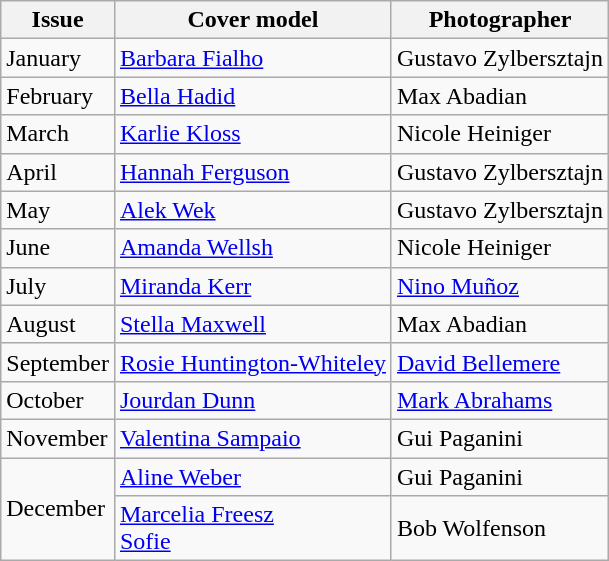<table class="sortable wikitable">
<tr>
<th>Issue</th>
<th>Cover model</th>
<th>Photographer</th>
</tr>
<tr>
<td>January</td>
<td><a href='#'>Barbara Fialho</a></td>
<td>Gustavo Zylbersztajn</td>
</tr>
<tr>
<td>February</td>
<td><a href='#'>Bella Hadid</a></td>
<td>Max Abadian</td>
</tr>
<tr>
<td>March</td>
<td><a href='#'>Karlie Kloss</a></td>
<td>Nicole Heiniger</td>
</tr>
<tr>
<td>April</td>
<td><a href='#'>Hannah Ferguson</a></td>
<td>Gustavo Zylbersztajn</td>
</tr>
<tr>
<td>May</td>
<td><a href='#'>Alek Wek</a></td>
<td>Gustavo Zylbersztajn</td>
</tr>
<tr>
<td>June</td>
<td><a href='#'>Amanda Wellsh</a></td>
<td>Nicole Heiniger</td>
</tr>
<tr>
<td>July</td>
<td><a href='#'>Miranda Kerr</a></td>
<td><a href='#'>Nino Muñoz</a></td>
</tr>
<tr>
<td>August</td>
<td><a href='#'>Stella Maxwell</a></td>
<td>Max Abadian</td>
</tr>
<tr>
<td>September</td>
<td><a href='#'>Rosie Huntington-Whiteley</a></td>
<td><a href='#'>David Bellemere</a></td>
</tr>
<tr>
<td>October</td>
<td><a href='#'>Jourdan Dunn</a></td>
<td><a href='#'>Mark Abrahams</a></td>
</tr>
<tr>
<td>November</td>
<td><a href='#'>Valentina Sampaio</a></td>
<td>Gui Paganini</td>
</tr>
<tr>
<td rowspan=2>December</td>
<td><a href='#'>Aline Weber</a></td>
<td>Gui Paganini</td>
</tr>
<tr>
<td><a href='#'>Marcelia Freesz</a><br><a href='#'>Sofie</a></td>
<td>Bob Wolfenson</td>
</tr>
</table>
